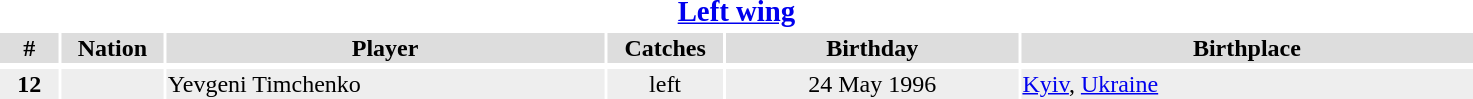<table width="78%">
<tr>
<th colspan="7"><big><a href='#'>Left wing</a></big></th>
</tr>
<tr bgcolor="#dddddd">
<th width="4%">#</th>
<th width="7%">Nation</th>
<th !width="12%">Player</th>
<th width="8%">Catches</th>
<th width="20%">Birthday</th>
<th width="31%">Birthplace</th>
</tr>
<tr>
</tr>
<tr bgcolor="#eeeeee">
<td align="center"><strong>12</strong></td>
<td align="center"></td>
<td>Yevgeni Timchenko</td>
<td align="center">left</td>
<td align="center">24 May 1996</td>
<td><a href='#'>Kyiv</a>, <a href='#'>Ukraine</a></td>
</tr>
<tr>
</tr>
<tr>
</tr>
</table>
